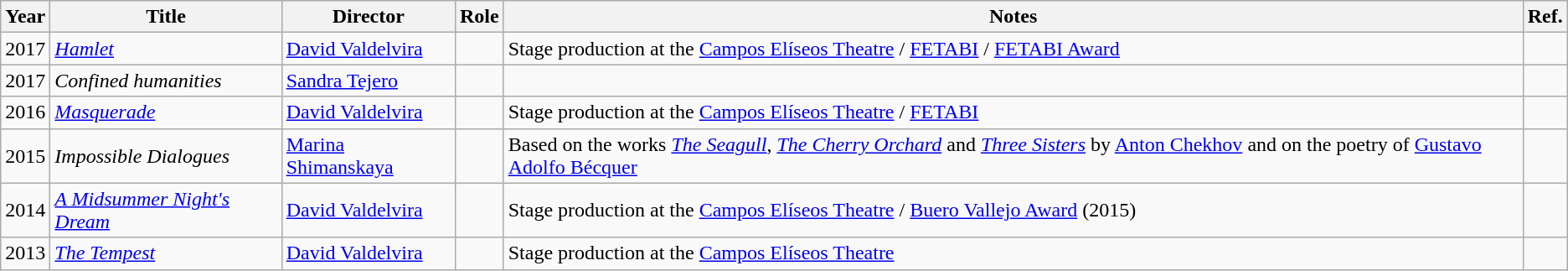<table class="wikitable sortable">
<tr>
<th>Year</th>
<th>Title</th>
<th>Director</th>
<th>Role</th>
<th class="unsortable">Notes</th>
<th>Ref.</th>
</tr>
<tr>
<td>2017</td>
<td><em><a href='#'>Hamlet</a></em></td>
<td><a href='#'>David Valdelvira</a></td>
<td></td>
<td>Stage production at the <a href='#'>Campos Elíseos Theatre</a> / <a href='#'>FETABI</a> / <a href='#'>FETABI Award</a></td>
<td></td>
</tr>
<tr>
<td>2017</td>
<td><em>Confined humanities</em></td>
<td><a href='#'>Sandra Tejero</a></td>
<td></td>
<td></td>
<td></td>
</tr>
<tr>
<td>2016</td>
<td><em><a href='#'>Masquerade</a></em></td>
<td><a href='#'>David Valdelvira</a></td>
<td></td>
<td>Stage production at the <a href='#'>Campos Elíseos Theatre</a> / <a href='#'>FETABI</a></td>
<td></td>
</tr>
<tr>
<td>2015</td>
<td><em>Impossible Dialogues</em></td>
<td><a href='#'>Marina Shimanskaya</a></td>
<td></td>
<td>Based on the works <em><a href='#'>The Seagull</a></em>, <em><a href='#'>The Cherry Orchard</a></em> and <a href='#'><em>Three Sisters</em></a> by <a href='#'>Anton Chekhov</a> and on the poetry of <a href='#'>Gustavo Adolfo Bécquer</a></td>
<td></td>
</tr>
<tr>
<td>2014</td>
<td><em><a href='#'>A Midsummer Night's Dream</a></em></td>
<td><a href='#'>David Valdelvira</a></td>
<td></td>
<td>Stage production at the <a href='#'>Campos Elíseos Theatre</a> / <a href='#'>Buero Vallejo Award</a> (2015)</td>
<td></td>
</tr>
<tr>
<td>2013</td>
<td><em><a href='#'>The Tempest</a></em></td>
<td><a href='#'>David Valdelvira</a></td>
<td></td>
<td>Stage production at the <a href='#'>Campos Elíseos Theatre</a></td>
<td></td>
</tr>
</table>
